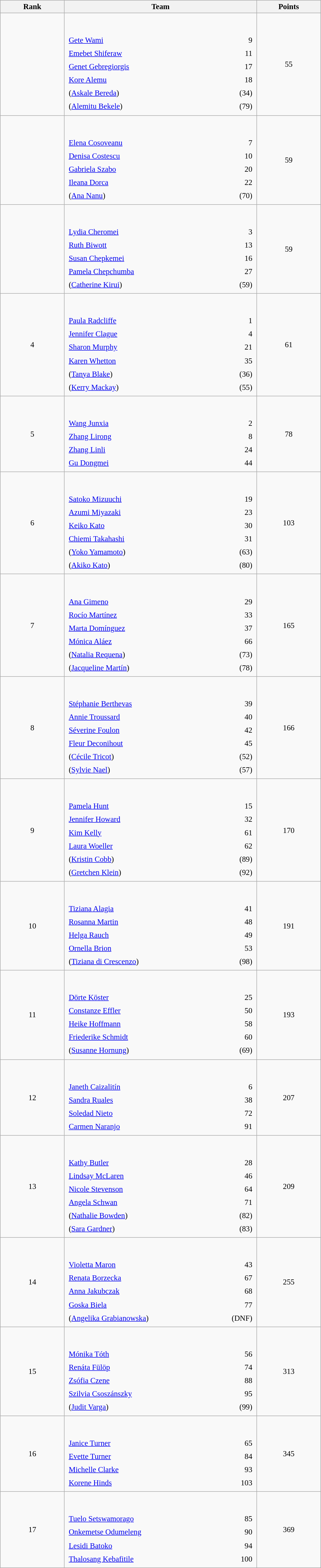<table class="wikitable sortable" style=" text-align:center; font-size:95%;" width="50%">
<tr>
<th width=10%>Rank</th>
<th width=30%>Team</th>
<th width=10%>Points</th>
</tr>
<tr>
<td align=center></td>
<td align=left> <br><br><table width=100%>
<tr>
<td align=left style="border:0"><a href='#'>Gete Wami</a></td>
<td align=right style="border:0">9</td>
</tr>
<tr>
<td align=left style="border:0"><a href='#'>Emebet Shiferaw</a></td>
<td align=right style="border:0">11</td>
</tr>
<tr>
<td align=left style="border:0"><a href='#'>Genet Gebregiorgis</a></td>
<td align=right style="border:0">17</td>
</tr>
<tr>
<td align=left style="border:0"><a href='#'>Kore Alemu</a></td>
<td align=right style="border:0">18</td>
</tr>
<tr>
<td align=left style="border:0">(<a href='#'>Askale Bereda</a>)</td>
<td align=right style="border:0">(34)</td>
</tr>
<tr>
<td align=left style="border:0">(<a href='#'>Alemitu Bekele</a>)</td>
<td align=right style="border:0">(79)</td>
</tr>
</table>
</td>
<td>55</td>
</tr>
<tr>
<td align=center></td>
<td align=left> <br><br><table width=100%>
<tr>
<td align=left style="border:0"><a href='#'>Elena Cosoveanu</a></td>
<td align=right style="border:0">7</td>
</tr>
<tr>
<td align=left style="border:0"><a href='#'>Denisa Costescu</a></td>
<td align=right style="border:0">10</td>
</tr>
<tr>
<td align=left style="border:0"><a href='#'>Gabriela Szabo</a></td>
<td align=right style="border:0">20</td>
</tr>
<tr>
<td align=left style="border:0"><a href='#'>Ileana Dorca</a></td>
<td align=right style="border:0">22</td>
</tr>
<tr>
<td align=left style="border:0">(<a href='#'>Ana Nanu</a>)</td>
<td align=right style="border:0">(70)</td>
</tr>
</table>
</td>
<td>59</td>
</tr>
<tr>
<td align=center></td>
<td align=left> <br><br><table width=100%>
<tr>
<td align=left style="border:0"><a href='#'>Lydia Cheromei</a></td>
<td align=right style="border:0">3</td>
</tr>
<tr>
<td align=left style="border:0"><a href='#'>Ruth Biwott</a></td>
<td align=right style="border:0">13</td>
</tr>
<tr>
<td align=left style="border:0"><a href='#'>Susan Chepkemei</a></td>
<td align=right style="border:0">16</td>
</tr>
<tr>
<td align=left style="border:0"><a href='#'>Pamela Chepchumba</a></td>
<td align=right style="border:0">27</td>
</tr>
<tr>
<td align=left style="border:0">(<a href='#'>Catherine Kirui</a>)</td>
<td align=right style="border:0">(59)</td>
</tr>
</table>
</td>
<td>59</td>
</tr>
<tr>
<td align=center>4</td>
<td align=left> <br><br><table width=100%>
<tr>
<td align=left style="border:0"><a href='#'>Paula Radcliffe</a></td>
<td align=right style="border:0">1</td>
</tr>
<tr>
<td align=left style="border:0"><a href='#'>Jennifer Clague</a></td>
<td align=right style="border:0">4</td>
</tr>
<tr>
<td align=left style="border:0"><a href='#'>Sharon Murphy</a></td>
<td align=right style="border:0">21</td>
</tr>
<tr>
<td align=left style="border:0"><a href='#'>Karen Whetton</a></td>
<td align=right style="border:0">35</td>
</tr>
<tr>
<td align=left style="border:0">(<a href='#'>Tanya Blake</a>)</td>
<td align=right style="border:0">(36)</td>
</tr>
<tr>
<td align=left style="border:0">(<a href='#'>Kerry Mackay</a>)</td>
<td align=right style="border:0">(55)</td>
</tr>
</table>
</td>
<td>61</td>
</tr>
<tr>
<td align=center>5</td>
<td align=left> <br><br><table width=100%>
<tr>
<td align=left style="border:0"><a href='#'>Wang Junxia</a></td>
<td align=right style="border:0">2</td>
</tr>
<tr>
<td align=left style="border:0"><a href='#'>Zhang Lirong</a></td>
<td align=right style="border:0">8</td>
</tr>
<tr>
<td align=left style="border:0"><a href='#'>Zhang Linli</a></td>
<td align=right style="border:0">24</td>
</tr>
<tr>
<td align=left style="border:0"><a href='#'>Gu Dongmei</a></td>
<td align=right style="border:0">44</td>
</tr>
</table>
</td>
<td>78</td>
</tr>
<tr>
<td align=center>6</td>
<td align=left> <br><br><table width=100%>
<tr>
<td align=left style="border:0"><a href='#'>Satoko Mizuuchi</a></td>
<td align=right style="border:0">19</td>
</tr>
<tr>
<td align=left style="border:0"><a href='#'>Azumi Miyazaki</a></td>
<td align=right style="border:0">23</td>
</tr>
<tr>
<td align=left style="border:0"><a href='#'>Keiko Kato</a></td>
<td align=right style="border:0">30</td>
</tr>
<tr>
<td align=left style="border:0"><a href='#'>Chiemi Takahashi</a></td>
<td align=right style="border:0">31</td>
</tr>
<tr>
<td align=left style="border:0">(<a href='#'>Yoko Yamamoto</a>)</td>
<td align=right style="border:0">(63)</td>
</tr>
<tr>
<td align=left style="border:0">(<a href='#'>Akiko Kato</a>)</td>
<td align=right style="border:0">(80)</td>
</tr>
</table>
</td>
<td>103</td>
</tr>
<tr>
<td align=center>7</td>
<td align=left> <br><br><table width=100%>
<tr>
<td align=left style="border:0"><a href='#'>Ana Gimeno</a></td>
<td align=right style="border:0">29</td>
</tr>
<tr>
<td align=left style="border:0"><a href='#'>Rocío Martínez</a></td>
<td align=right style="border:0">33</td>
</tr>
<tr>
<td align=left style="border:0"><a href='#'>Marta Domínguez</a></td>
<td align=right style="border:0">37</td>
</tr>
<tr>
<td align=left style="border:0"><a href='#'>Mónica Aláez</a></td>
<td align=right style="border:0">66</td>
</tr>
<tr>
<td align=left style="border:0">(<a href='#'>Natalia Requena</a>)</td>
<td align=right style="border:0">(73)</td>
</tr>
<tr>
<td align=left style="border:0">(<a href='#'>Jacqueline Martín</a>)</td>
<td align=right style="border:0">(78)</td>
</tr>
</table>
</td>
<td>165</td>
</tr>
<tr>
<td align=center>8</td>
<td align=left> <br><br><table width=100%>
<tr>
<td align=left style="border:0"><a href='#'>Stéphanie Berthevas</a></td>
<td align=right style="border:0">39</td>
</tr>
<tr>
<td align=left style="border:0"><a href='#'>Annie Troussard</a></td>
<td align=right style="border:0">40</td>
</tr>
<tr>
<td align=left style="border:0"><a href='#'>Séverine Foulon</a></td>
<td align=right style="border:0">42</td>
</tr>
<tr>
<td align=left style="border:0"><a href='#'>Fleur Deconihout</a></td>
<td align=right style="border:0">45</td>
</tr>
<tr>
<td align=left style="border:0">(<a href='#'>Cécile Tricot</a>)</td>
<td align=right style="border:0">(52)</td>
</tr>
<tr>
<td align=left style="border:0">(<a href='#'>Sylvie Nael</a>)</td>
<td align=right style="border:0">(57)</td>
</tr>
</table>
</td>
<td>166</td>
</tr>
<tr>
<td align=center>9</td>
<td align=left> <br><br><table width=100%>
<tr>
<td align=left style="border:0"><a href='#'>Pamela Hunt</a></td>
<td align=right style="border:0">15</td>
</tr>
<tr>
<td align=left style="border:0"><a href='#'>Jennifer Howard</a></td>
<td align=right style="border:0">32</td>
</tr>
<tr>
<td align=left style="border:0"><a href='#'>Kim Kelly</a></td>
<td align=right style="border:0">61</td>
</tr>
<tr>
<td align=left style="border:0"><a href='#'>Laura Woeller</a></td>
<td align=right style="border:0">62</td>
</tr>
<tr>
<td align=left style="border:0">(<a href='#'>Kristin Cobb</a>)</td>
<td align=right style="border:0">(89)</td>
</tr>
<tr>
<td align=left style="border:0">(<a href='#'>Gretchen Klein</a>)</td>
<td align=right style="border:0">(92)</td>
</tr>
</table>
</td>
<td>170</td>
</tr>
<tr>
<td align=center>10</td>
<td align=left> <br><br><table width=100%>
<tr>
<td align=left style="border:0"><a href='#'>Tiziana Alagia</a></td>
<td align=right style="border:0">41</td>
</tr>
<tr>
<td align=left style="border:0"><a href='#'>Rosanna Martin</a></td>
<td align=right style="border:0">48</td>
</tr>
<tr>
<td align=left style="border:0"><a href='#'>Helga Rauch</a></td>
<td align=right style="border:0">49</td>
</tr>
<tr>
<td align=left style="border:0"><a href='#'>Ornella Brion</a></td>
<td align=right style="border:0">53</td>
</tr>
<tr>
<td align=left style="border:0">(<a href='#'>Tiziana di Crescenzo</a>)</td>
<td align=right style="border:0">(98)</td>
</tr>
</table>
</td>
<td>191</td>
</tr>
<tr>
<td align=center>11</td>
<td align=left> <br><br><table width=100%>
<tr>
<td align=left style="border:0"><a href='#'>Dörte Köster</a></td>
<td align=right style="border:0">25</td>
</tr>
<tr>
<td align=left style="border:0"><a href='#'>Constanze Effler</a></td>
<td align=right style="border:0">50</td>
</tr>
<tr>
<td align=left style="border:0"><a href='#'>Heike Hoffmann</a></td>
<td align=right style="border:0">58</td>
</tr>
<tr>
<td align=left style="border:0"><a href='#'>Friederike Schmidt</a></td>
<td align=right style="border:0">60</td>
</tr>
<tr>
<td align=left style="border:0">(<a href='#'>Susanne Hornung</a>)</td>
<td align=right style="border:0">(69)</td>
</tr>
</table>
</td>
<td>193</td>
</tr>
<tr>
<td align=center>12</td>
<td align=left> <br><br><table width=100%>
<tr>
<td align=left style="border:0"><a href='#'>Janeth Caizalitín</a></td>
<td align=right style="border:0">6</td>
</tr>
<tr>
<td align=left style="border:0"><a href='#'>Sandra Ruales</a></td>
<td align=right style="border:0">38</td>
</tr>
<tr>
<td align=left style="border:0"><a href='#'>Soledad Nieto</a></td>
<td align=right style="border:0">72</td>
</tr>
<tr>
<td align=left style="border:0"><a href='#'>Carmen Naranjo</a></td>
<td align=right style="border:0">91</td>
</tr>
</table>
</td>
<td>207</td>
</tr>
<tr>
<td align=center>13</td>
<td align=left> <br><br><table width=100%>
<tr>
<td align=left style="border:0"><a href='#'>Kathy Butler</a></td>
<td align=right style="border:0">28</td>
</tr>
<tr>
<td align=left style="border:0"><a href='#'>Lindsay McLaren</a></td>
<td align=right style="border:0">46</td>
</tr>
<tr>
<td align=left style="border:0"><a href='#'>Nicole Stevenson</a></td>
<td align=right style="border:0">64</td>
</tr>
<tr>
<td align=left style="border:0"><a href='#'>Angela Schwan</a></td>
<td align=right style="border:0">71</td>
</tr>
<tr>
<td align=left style="border:0">(<a href='#'>Nathalie Bowden</a>)</td>
<td align=right style="border:0">(82)</td>
</tr>
<tr>
<td align=left style="border:0">(<a href='#'>Sara Gardner</a>)</td>
<td align=right style="border:0">(83)</td>
</tr>
</table>
</td>
<td>209</td>
</tr>
<tr>
<td align=center>14</td>
<td align=left> <br><br><table width=100%>
<tr>
<td align=left style="border:0"><a href='#'>Violetta Maron</a></td>
<td align=right style="border:0">43</td>
</tr>
<tr>
<td align=left style="border:0"><a href='#'>Renata Borzecka</a></td>
<td align=right style="border:0">67</td>
</tr>
<tr>
<td align=left style="border:0"><a href='#'>Anna Jakubczak</a></td>
<td align=right style="border:0">68</td>
</tr>
<tr>
<td align=left style="border:0"><a href='#'>Goska Biela</a></td>
<td align=right style="border:0">77</td>
</tr>
<tr>
<td align=left style="border:0">(<a href='#'>Angelika Grabianowska</a>)</td>
<td align=right style="border:0">(DNF)</td>
</tr>
</table>
</td>
<td>255</td>
</tr>
<tr>
<td align=center>15</td>
<td align=left> <br><br><table width=100%>
<tr>
<td align=left style="border:0"><a href='#'>Mónika Tóth</a></td>
<td align=right style="border:0">56</td>
</tr>
<tr>
<td align=left style="border:0"><a href='#'>Renáta Fülöp</a></td>
<td align=right style="border:0">74</td>
</tr>
<tr>
<td align=left style="border:0"><a href='#'>Zsófia Czene</a></td>
<td align=right style="border:0">88</td>
</tr>
<tr>
<td align=left style="border:0"><a href='#'>Szilvia Csoszánszky</a></td>
<td align=right style="border:0">95</td>
</tr>
<tr>
<td align=left style="border:0">(<a href='#'>Judit Varga</a>)</td>
<td align=right style="border:0">(99)</td>
</tr>
</table>
</td>
<td>313</td>
</tr>
<tr>
<td align=center>16</td>
<td align=left> <br><br><table width=100%>
<tr>
<td align=left style="border:0"><a href='#'>Janice Turner</a></td>
<td align=right style="border:0">65</td>
</tr>
<tr>
<td align=left style="border:0"><a href='#'>Evette Turner</a></td>
<td align=right style="border:0">84</td>
</tr>
<tr>
<td align=left style="border:0"><a href='#'>Michelle Clarke</a></td>
<td align=right style="border:0">93</td>
</tr>
<tr>
<td align=left style="border:0"><a href='#'>Korene Hinds</a></td>
<td align=right style="border:0">103</td>
</tr>
</table>
</td>
<td>345</td>
</tr>
<tr>
<td align=center>17</td>
<td align=left> <br><br><table width=100%>
<tr>
<td align=left style="border:0"><a href='#'>Tuelo Setswamorago</a></td>
<td align=right style="border:0">85</td>
</tr>
<tr>
<td align=left style="border:0"><a href='#'>Onkemetse Odumeleng</a></td>
<td align=right style="border:0">90</td>
</tr>
<tr>
<td align=left style="border:0"><a href='#'>Lesidi Batoko</a></td>
<td align=right style="border:0">94</td>
</tr>
<tr>
<td align=left style="border:0"><a href='#'>Thalosang Kebafitile</a></td>
<td align=right style="border:0">100</td>
</tr>
</table>
</td>
<td>369</td>
</tr>
</table>
